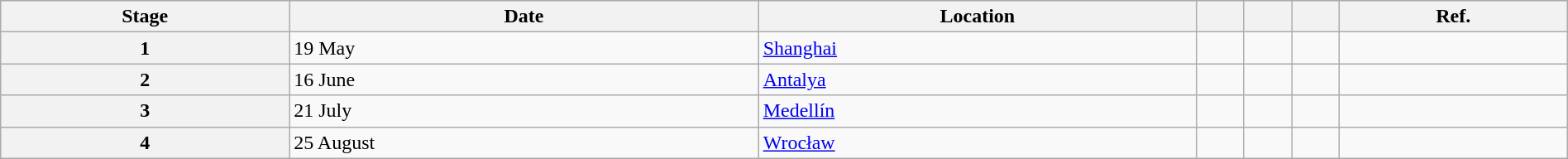<table class="wikitable" style="width:100%">
<tr>
<th>Stage</th>
<th>Date</th>
<th>Location</th>
<th></th>
<th></th>
<th></th>
<th>Ref.</th>
</tr>
<tr>
<th>1</th>
<td>19 May</td>
<td> <a href='#'>Shanghai</a></td>
<td></td>
<td></td>
<td></td>
<td></td>
</tr>
<tr>
<th>2</th>
<td>16 June</td>
<td> <a href='#'>Antalya</a></td>
<td></td>
<td></td>
<td></td>
<td> </td>
</tr>
<tr>
<th>3</th>
<td>21 July</td>
<td> <a href='#'>Medellín</a></td>
<td></td>
<td></td>
<td></td>
<td> </td>
</tr>
<tr>
<th>4</th>
<td>25 August</td>
<td> <a href='#'>Wrocław</a></td>
<td></td>
<td></td>
<td></td>
<td> </td>
</tr>
</table>
